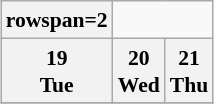<table class="wikitable" style="margin:0.5em auto; font-size:90%; line-height:1.25em; text-align:center">
<tr>
<th>rowspan=2 </th>
</tr>
<tr>
<th>19<br>Tue</th>
<th>20<br>Wed</th>
<th>21<br>Thu</th>
</tr>
<tr>
</tr>
</table>
